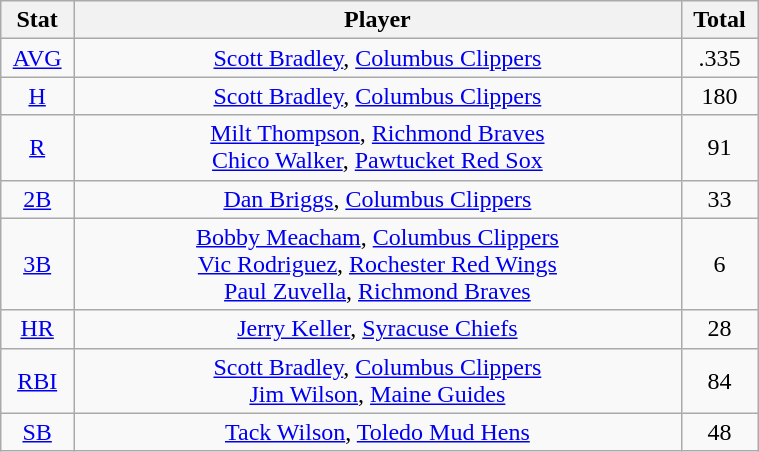<table class="wikitable" width="40%" style="text-align:center;">
<tr>
<th width="5%">Stat</th>
<th width="60%">Player</th>
<th width="5%">Total</th>
</tr>
<tr>
<td><a href='#'>AVG</a></td>
<td><a href='#'>Scott Bradley</a>, <a href='#'>Columbus Clippers</a></td>
<td>.335</td>
</tr>
<tr>
<td><a href='#'>H</a></td>
<td><a href='#'>Scott Bradley</a>, <a href='#'>Columbus Clippers</a></td>
<td>180</td>
</tr>
<tr>
<td><a href='#'>R</a></td>
<td><a href='#'>Milt Thompson</a>, <a href='#'>Richmond Braves</a> <br> <a href='#'>Chico Walker</a>, <a href='#'>Pawtucket Red Sox</a></td>
<td>91</td>
</tr>
<tr>
<td><a href='#'>2B</a></td>
<td><a href='#'>Dan Briggs</a>, <a href='#'>Columbus Clippers</a></td>
<td>33</td>
</tr>
<tr>
<td><a href='#'>3B</a></td>
<td><a href='#'>Bobby Meacham</a>, <a href='#'>Columbus Clippers</a> <br> <a href='#'>Vic Rodriguez</a>, <a href='#'>Rochester Red Wings</a> <br> <a href='#'>Paul Zuvella</a>, <a href='#'>Richmond Braves</a></td>
<td>6</td>
</tr>
<tr>
<td><a href='#'>HR</a></td>
<td><a href='#'>Jerry Keller</a>, <a href='#'>Syracuse Chiefs</a></td>
<td>28</td>
</tr>
<tr>
<td><a href='#'>RBI</a></td>
<td><a href='#'>Scott Bradley</a>, <a href='#'>Columbus Clippers</a> <br> <a href='#'>Jim Wilson</a>, <a href='#'>Maine Guides</a></td>
<td>84</td>
</tr>
<tr>
<td><a href='#'>SB</a></td>
<td><a href='#'>Tack Wilson</a>, <a href='#'>Toledo Mud Hens</a></td>
<td>48</td>
</tr>
</table>
